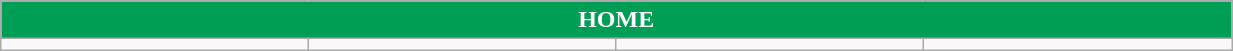<table class="wikitable collapsible collapsed" style="width:65%">
<tr>
<th colspan=6 ! style="color:white; background:#009D54">HOME</th>
</tr>
<tr>
<td></td>
<td></td>
<td></td>
<td></td>
</tr>
</table>
